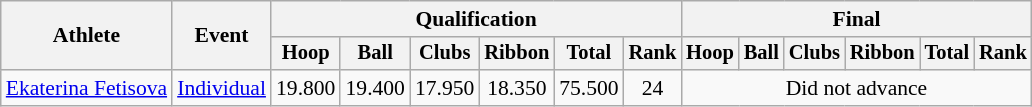<table class=wikitable style="font-size:90%">
<tr>
<th rowspan=2>Athlete</th>
<th rowspan=2>Event</th>
<th colspan=6>Qualification</th>
<th colspan=6>Final</th>
</tr>
<tr style="font-size:95%">
<th>Hoop</th>
<th>Ball</th>
<th>Clubs</th>
<th>Ribbon</th>
<th>Total</th>
<th>Rank</th>
<th>Hoop</th>
<th>Ball</th>
<th>Clubs</th>
<th>Ribbon</th>
<th>Total</th>
<th>Rank</th>
</tr>
<tr align=center>
<td align=left><a href='#'>Ekaterina Fetisova</a></td>
<td align=left><a href='#'>Individual</a></td>
<td>19.800</td>
<td>19.400</td>
<td>17.950</td>
<td>18.350</td>
<td>75.500</td>
<td>24</td>
<td colspan=6>Did not advance</td>
</tr>
</table>
